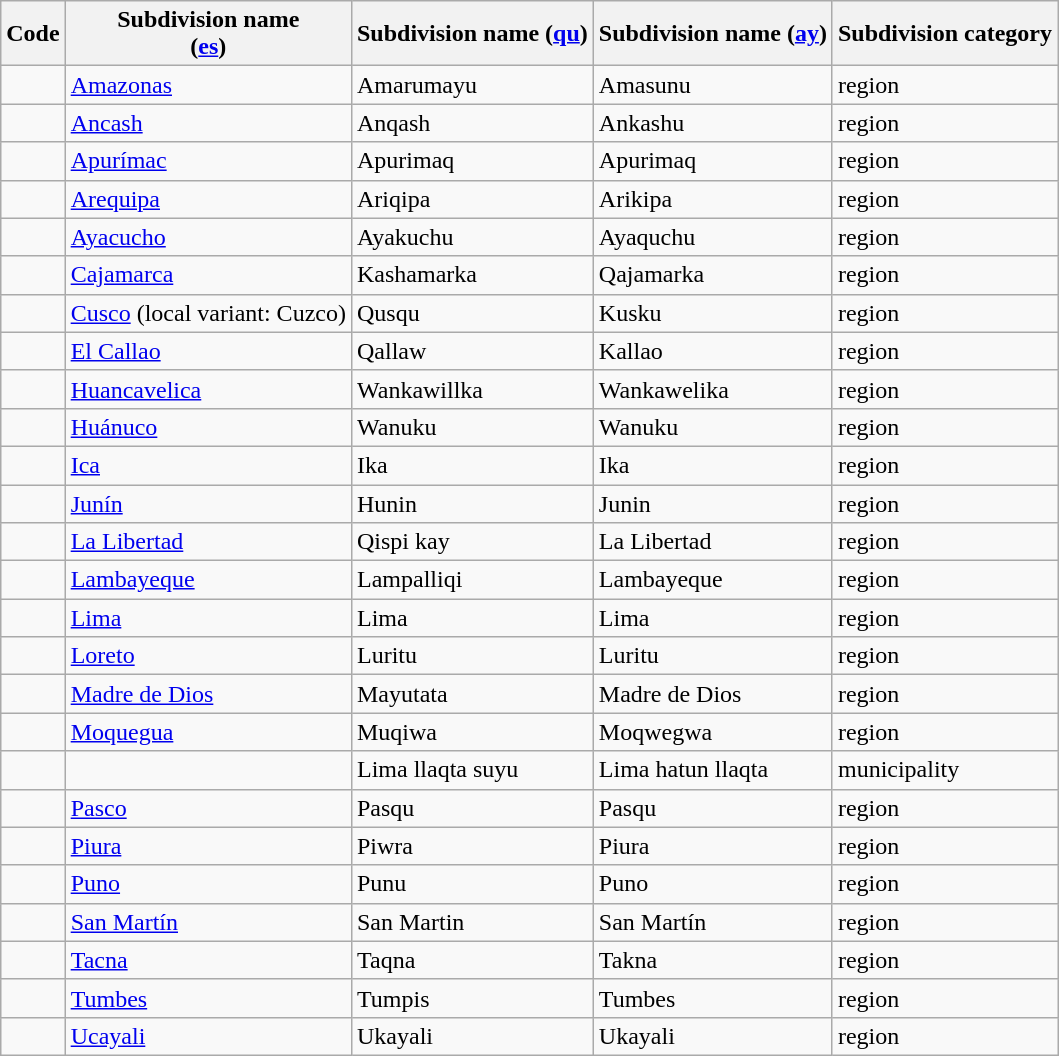<table class="wikitable sortable">
<tr>
<th>Code</th>
<th>Subdivision name<br>(<a href='#'>es</a>)</th>
<th>Subdivision name (<a href='#'>qu</a>)</th>
<th>Subdivision name (<a href='#'>ay</a>)</th>
<th>Subdivision category</th>
</tr>
<tr>
<td></td>
<td><a href='#'>Amazonas</a></td>
<td>Amarumayu</td>
<td>Amasunu</td>
<td>region</td>
</tr>
<tr>
<td></td>
<td><a href='#'>Ancash</a></td>
<td>Anqash</td>
<td>Ankashu</td>
<td>region</td>
</tr>
<tr>
<td></td>
<td><a href='#'>Apurímac</a></td>
<td>Apurimaq</td>
<td>Apurimaq</td>
<td>region</td>
</tr>
<tr>
<td></td>
<td><a href='#'>Arequipa</a></td>
<td>Ariqipa</td>
<td>Arikipa</td>
<td>region</td>
</tr>
<tr>
<td></td>
<td><a href='#'>Ayacucho</a></td>
<td>Ayakuchu</td>
<td>Ayaquchu</td>
<td>region</td>
</tr>
<tr>
<td></td>
<td><a href='#'>Cajamarca</a></td>
<td>Kashamarka</td>
<td>Qajamarka</td>
<td>region</td>
</tr>
<tr>
<td></td>
<td><a href='#'>Cusco</a> (local variant: Cuzco)</td>
<td>Qusqu</td>
<td>Kusku</td>
<td>region</td>
</tr>
<tr>
<td></td>
<td><a href='#'>El Callao</a></td>
<td>Qallaw</td>
<td>Kallao</td>
<td>region</td>
</tr>
<tr>
<td></td>
<td><a href='#'>Huancavelica</a></td>
<td>Wankawillka</td>
<td>Wankawelika</td>
<td>region</td>
</tr>
<tr>
<td></td>
<td><a href='#'>Huánuco</a></td>
<td>Wanuku</td>
<td>Wanuku</td>
<td>region</td>
</tr>
<tr>
<td></td>
<td><a href='#'>Ica</a></td>
<td>Ika</td>
<td>Ika</td>
<td>region</td>
</tr>
<tr>
<td></td>
<td><a href='#'>Junín</a></td>
<td>Hunin</td>
<td>Junin</td>
<td>region</td>
</tr>
<tr>
<td></td>
<td><a href='#'>La Libertad</a></td>
<td>Qispi kay</td>
<td>La Libertad</td>
<td>region</td>
</tr>
<tr>
<td></td>
<td><a href='#'>Lambayeque</a></td>
<td>Lampalliqi</td>
<td>Lambayeque</td>
<td>region</td>
</tr>
<tr>
<td></td>
<td><a href='#'>Lima</a></td>
<td>Lima</td>
<td>Lima</td>
<td>region</td>
</tr>
<tr>
<td></td>
<td><a href='#'>Loreto</a></td>
<td>Luritu</td>
<td>Luritu</td>
<td>region</td>
</tr>
<tr>
<td></td>
<td><a href='#'>Madre de Dios</a></td>
<td>Mayutata</td>
<td>Madre de Dios</td>
<td>region</td>
</tr>
<tr>
<td></td>
<td><a href='#'>Moquegua</a></td>
<td>Muqiwa</td>
<td>Moqwegwa</td>
<td>region</td>
</tr>
<tr>
<td></td>
<td></td>
<td>Lima llaqta suyu</td>
<td>Lima hatun llaqta</td>
<td>municipality</td>
</tr>
<tr>
<td></td>
<td><a href='#'>Pasco</a></td>
<td>Pasqu</td>
<td>Pasqu</td>
<td>region</td>
</tr>
<tr>
<td></td>
<td><a href='#'>Piura</a></td>
<td>Piwra</td>
<td>Piura</td>
<td>region</td>
</tr>
<tr>
<td></td>
<td><a href='#'>Puno</a></td>
<td>Punu</td>
<td>Puno</td>
<td>region</td>
</tr>
<tr>
<td></td>
<td><a href='#'>San Martín</a></td>
<td>San Martin</td>
<td>San Martín</td>
<td>region</td>
</tr>
<tr>
<td></td>
<td><a href='#'>Tacna</a></td>
<td>Taqna</td>
<td>Takna</td>
<td>region</td>
</tr>
<tr>
<td></td>
<td><a href='#'>Tumbes</a></td>
<td>Tumpis</td>
<td>Tumbes</td>
<td>region</td>
</tr>
<tr>
<td></td>
<td><a href='#'>Ucayali</a></td>
<td>Ukayali</td>
<td>Ukayali</td>
<td>region</td>
</tr>
</table>
